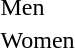<table>
<tr>
<td>Men</td>
<td></td>
<td></td>
<td></td>
</tr>
<tr>
<td>Women</td>
<td></td>
<td></td>
<td></td>
</tr>
</table>
